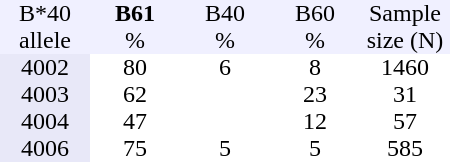<table border="0" cellspacing="0" cellpadding="0" align="center" style="text-align:center; background:#ffffff;">
<tr style="background:#f0f0ff">
<td style="width:60px">B*40</td>
<td style="width:60px"><strong>B61</strong></td>
<td style="width:60px">B40</td>
<td style="width:60px">B60</td>
<td style="width:60px">Sample</td>
</tr>
<tr style="background:#f0f0ff">
<td>allele</td>
<td>%</td>
<td>%</td>
<td>%</td>
<td>size (N)</td>
</tr>
<tr>
<td style = "background:#e8e8f8">4002</td>
<td>80</td>
<td>6</td>
<td>8</td>
<td>1460</td>
</tr>
<tr>
<td style = "background:#e8e8f8">4003</td>
<td>62</td>
<td></td>
<td>23</td>
<td>31</td>
</tr>
<tr>
<td style = "background:#e8e8f8">4004</td>
<td>47</td>
<td></td>
<td>12</td>
<td>57</td>
</tr>
<tr>
<td style = "background:#e8e8f8">4006</td>
<td>75</td>
<td>5</td>
<td>5</td>
<td>585</td>
</tr>
</table>
